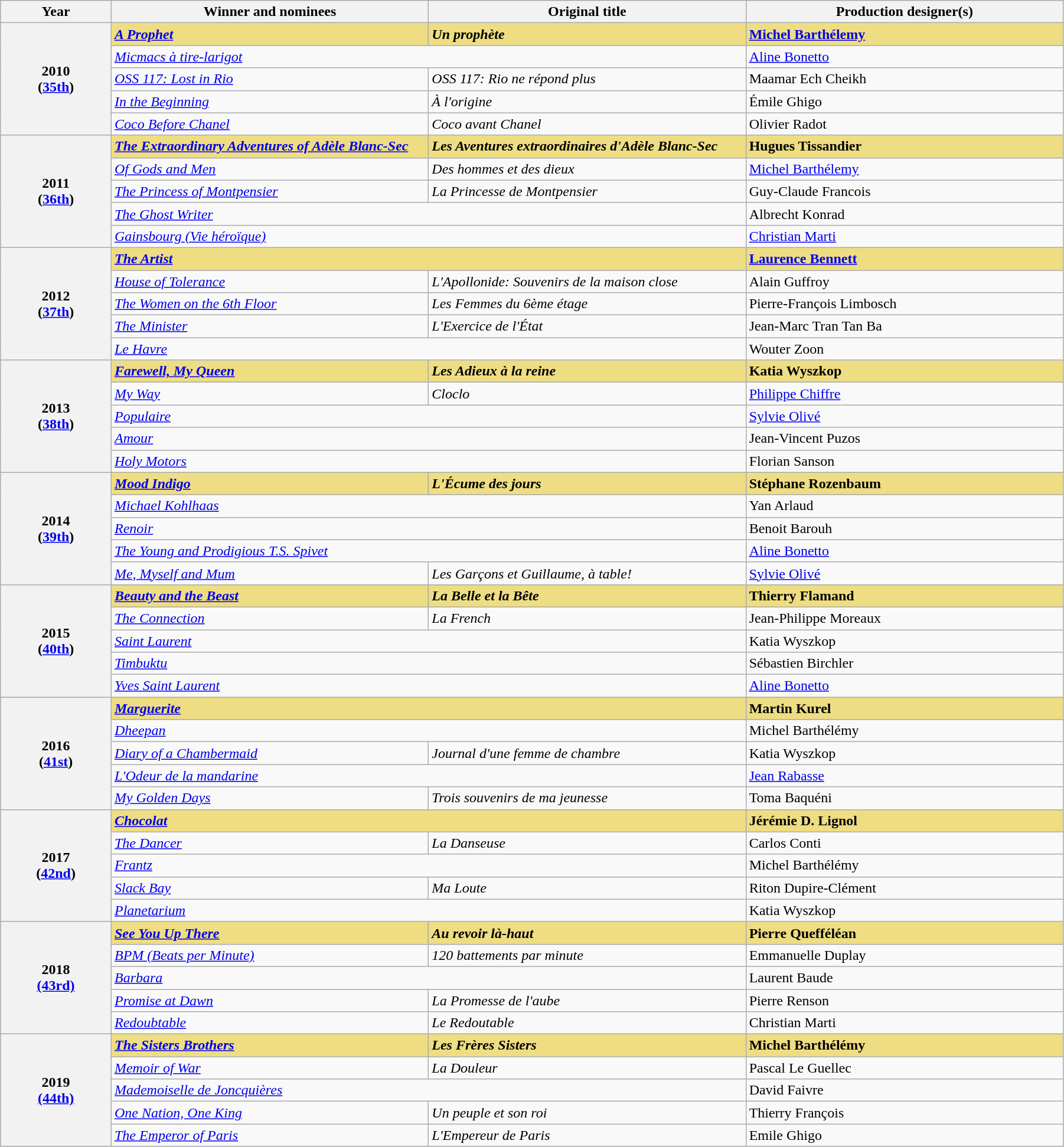<table class="wikitable" width="95%" cellpadding="4">
<tr>
<th width="100">Year</th>
<th width="300">Winner and nominees</th>
<th width="300">Original title</th>
<th width="300">Production designer(s)</th>
</tr>
<tr>
<th rowspan="5" style="text-align:center;">2010<br>(<a href='#'>35th</a>)</th>
<td style="background:#eedd82;"><em><a href='#'><strong>A Prophet</strong></a></em></td>
<td style="background:#eedd82;"><strong><em>Un prophète</em></strong></td>
<td style="background:#eedd82;"><strong><a href='#'>Michel Barthélemy</a></strong></td>
</tr>
<tr>
<td colspan="2"><em><a href='#'>Micmacs à tire-larigot</a></em></td>
<td><a href='#'>Aline Bonetto</a></td>
</tr>
<tr>
<td><em><a href='#'>OSS 117: Lost in Rio</a></em></td>
<td><em>OSS 117: Rio ne répond plus</em></td>
<td>Maamar Ech Cheikh</td>
</tr>
<tr>
<td><em><a href='#'>In the Beginning</a></em></td>
<td><em>À l'origine</em></td>
<td>Émile Ghigo</td>
</tr>
<tr>
<td><em><a href='#'>Coco Before Chanel</a></em></td>
<td><em>Coco avant Chanel</em></td>
<td>Olivier Radot</td>
</tr>
<tr>
<th rowspan="5" style="text-align:center;">2011<br>(<a href='#'>36th</a>)</th>
<td style="background:#eedd82;"><em><a href='#'><strong>The Extraordinary Adventures of Adèle Blanc-Sec</strong></a></em></td>
<td style="background:#eedd82;"><strong><em>Les Aventures extraordinaires d'Adèle Blanc-Sec</em></strong></td>
<td style="background:#eedd82;"><strong>Hugues Tissandier</strong></td>
</tr>
<tr>
<td><em><a href='#'>Of Gods and Men</a></em></td>
<td><em>Des hommes et des dieux</em></td>
<td><a href='#'>Michel Barthélemy</a></td>
</tr>
<tr>
<td><em><a href='#'>The Princess of Montpensier</a></em></td>
<td><em>La Princesse de Montpensier</em></td>
<td>Guy-Claude Francois</td>
</tr>
<tr>
<td colspan="2"><em><a href='#'>The Ghost Writer</a></em></td>
<td>Albrecht Konrad</td>
</tr>
<tr>
<td colspan="2"><em><a href='#'>Gainsbourg (Vie héroïque)</a></em></td>
<td><a href='#'>Christian Marti</a></td>
</tr>
<tr>
<th rowspan="5" style="text-align:center;">2012<br>(<a href='#'>37th</a>)</th>
<td colspan="2" style="background:#eedd82;"><em><a href='#'><strong>The Artist</strong></a></em></td>
<td style="background:#eedd82;"><strong><a href='#'>Laurence Bennett</a></strong></td>
</tr>
<tr>
<td><em><a href='#'>House of Tolerance</a></em></td>
<td><em>L'Apollonide: Souvenirs de la maison close</em></td>
<td>Alain Guffroy</td>
</tr>
<tr>
<td><em><a href='#'>The Women on the 6th Floor</a></em></td>
<td><em>Les Femmes du 6ème étage</em></td>
<td>Pierre-François Limbosch</td>
</tr>
<tr>
<td><em><a href='#'>The Minister</a></em></td>
<td><em>L'Exercice de l'État</em></td>
<td>Jean-Marc Tran Tan Ba</td>
</tr>
<tr>
<td colspan="2"><em><a href='#'>Le Havre</a></em></td>
<td>Wouter Zoon</td>
</tr>
<tr>
<th rowspan="5" style="text-align:center;">2013<br>(<a href='#'>38th</a>)</th>
<td style="background:#eedd82;"><em><a href='#'><strong>Farewell, My Queen</strong></a></em></td>
<td style="background:#eedd82;"><strong><em>Les Adieux à la reine</em></strong></td>
<td style="background:#eedd82;"><strong>Katia Wyszkop</strong></td>
</tr>
<tr>
<td><em><a href='#'>My Way</a></em></td>
<td><em>Cloclo</em></td>
<td><a href='#'>Philippe Chiffre</a></td>
</tr>
<tr>
<td colspan="2"><em><a href='#'>Populaire</a></em></td>
<td><a href='#'>Sylvie Olivé</a></td>
</tr>
<tr>
<td colspan="2"><em><a href='#'>Amour</a></em></td>
<td>Jean-Vincent Puzos</td>
</tr>
<tr>
<td colspan="2"><em><a href='#'>Holy Motors</a></em></td>
<td>Florian Sanson</td>
</tr>
<tr>
<th rowspan="5" style="text-align:center;">2014<br>(<a href='#'>39th</a>)</th>
<td style="background:#eedd82;"><em><a href='#'><strong>Mood Indigo</strong></a></em></td>
<td style="background:#eedd82;"><strong><em>L'Écume des jours</em></strong></td>
<td style="background:#eedd82;"><strong>Stéphane Rozenbaum</strong></td>
</tr>
<tr>
<td colspan="2"><em><a href='#'>Michael Kohlhaas</a></em></td>
<td>Yan Arlaud</td>
</tr>
<tr>
<td colspan="2"><em><a href='#'>Renoir</a></em></td>
<td>Benoit Barouh</td>
</tr>
<tr>
<td colspan="2"><em><a href='#'>The Young and Prodigious T.S. Spivet</a></em></td>
<td><a href='#'>Aline Bonetto</a></td>
</tr>
<tr>
<td><em><a href='#'>Me, Myself and Mum</a></em></td>
<td><em>Les Garçons et Guillaume, à table!</em></td>
<td><a href='#'>Sylvie Olivé</a></td>
</tr>
<tr>
<th rowspan="5" style="text-align:center;">2015<br>(<a href='#'>40th</a>)</th>
<td style="background:#eedd82;"><em><a href='#'><strong>Beauty and the Beast</strong></a></em></td>
<td style="background:#eedd82;"><strong><em>La Belle et la Bête</em></strong></td>
<td style="background:#eedd82;"><strong>Thierry Flamand</strong></td>
</tr>
<tr>
<td><em><a href='#'>The Connection</a></em></td>
<td><em>La French</em></td>
<td>Jean-Philippe Moreaux</td>
</tr>
<tr>
<td colspan="2"><em><a href='#'>Saint Laurent</a></em></td>
<td>Katia Wyszkop</td>
</tr>
<tr>
<td colspan="2"><em><a href='#'>Timbuktu</a></em></td>
<td>Sébastien Birchler</td>
</tr>
<tr>
<td colspan="2"><em><a href='#'>Yves Saint Laurent</a></em></td>
<td><a href='#'>Aline Bonetto</a></td>
</tr>
<tr style="background:#eedd82;">
<th rowspan="5">2016<br>(<a href='#'>41st</a>)</th>
<td colspan="2"><em><a href='#'><strong>Marguerite</strong></a></em></td>
<td><strong>Martin Kurel</strong></td>
</tr>
<tr>
<td colspan="2"><em><a href='#'>Dheepan</a></em></td>
<td>Michel Barthélémy</td>
</tr>
<tr>
<td><em><a href='#'>Diary of a Chambermaid</a></em></td>
<td><em>Journal d'une femme de chambre</em></td>
<td>Katia Wyszkop</td>
</tr>
<tr>
<td colspan="2"><em><a href='#'>L'Odeur de la mandarine</a></em></td>
<td><a href='#'>Jean Rabasse</a></td>
</tr>
<tr>
<td><em><a href='#'>My Golden Days</a></em></td>
<td><em>Trois souvenirs de ma jeunesse</em></td>
<td>Toma Baquéni</td>
</tr>
<tr style="background:#eedd82;">
<th rowspan="5">2017<br>(<a href='#'>42nd</a>)</th>
<td colspan="2"><em><a href='#'><strong>Chocolat</strong></a></em></td>
<td><strong>Jérémie D. Lignol</strong></td>
</tr>
<tr>
<td><em><a href='#'>The Dancer</a></em></td>
<td><em>La Danseuse</em></td>
<td>Carlos Conti</td>
</tr>
<tr>
<td colspan="2"><em><a href='#'>Frantz</a></em></td>
<td>Michel Barthélémy</td>
</tr>
<tr>
<td><em><a href='#'>Slack Bay</a></em></td>
<td><em>Ma Loute</em></td>
<td>Riton Dupire-Clément</td>
</tr>
<tr>
<td colspan="2"><em><a href='#'>Planetarium</a></em></td>
<td>Katia Wyszkop</td>
</tr>
<tr style="background:#eedd82;">
<th rowspan="5">2018<br><a href='#'>(43rd)</a></th>
<td><a href='#'><strong><em>See You Up There</em></strong></a></td>
<td><strong><em>Au revoir là-haut</em></strong></td>
<td><strong>Pierre Quefféléan</strong></td>
</tr>
<tr>
<td><em><a href='#'>BPM (Beats per Minute)</a></em></td>
<td><em>120 battements par minute</em></td>
<td>Emmanuelle Duplay</td>
</tr>
<tr>
<td colspan="2"><a href='#'><em>Barbara</em></a></td>
<td>Laurent Baude</td>
</tr>
<tr>
<td><em><a href='#'>Promise at Dawn</a></em></td>
<td><em>La Promesse de l'aube</em></td>
<td>Pierre Renson</td>
</tr>
<tr>
<td><a href='#'><em>Redoubtable</em></a></td>
<td><em>Le Redoutable</em></td>
<td>Christian Marti</td>
</tr>
<tr style="background:#eedd82;">
<th rowspan="5">2019<br><a href='#'>(44th)</a></th>
<td><em><a href='#'><strong>The Sisters Brothers</strong></a></em></td>
<td><strong><em>Les Frères Sisters</em></strong></td>
<td><strong>Michel Barthélémy</strong></td>
</tr>
<tr>
<td><em><a href='#'>Memoir of War</a></em></td>
<td><em>La Douleur</em></td>
<td>Pascal Le Guellec</td>
</tr>
<tr>
<td colspan="2"><em><a href='#'>Mademoiselle de Joncquières</a></em></td>
<td>David Faivre</td>
</tr>
<tr>
<td><em><a href='#'>One Nation, One King</a></em></td>
<td><em>Un peuple et son roi</em></td>
<td>Thierry François</td>
</tr>
<tr>
<td><em><a href='#'>The Emperor of Paris</a></em></td>
<td><em>L'Empereur de Paris</em></td>
<td>Emile Ghigo</td>
</tr>
</table>
